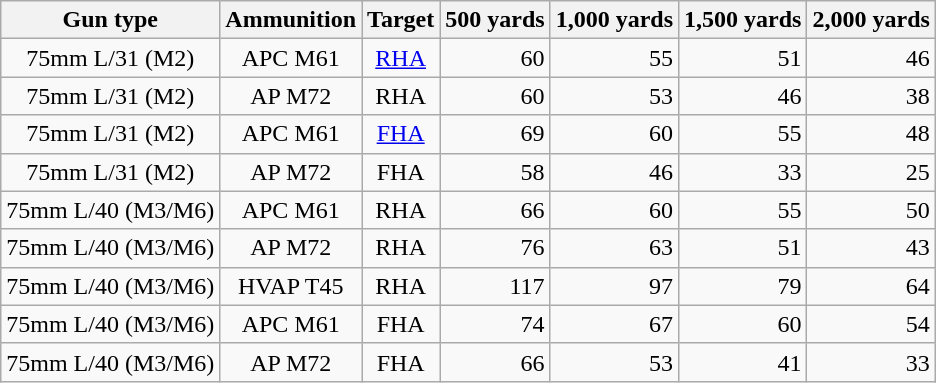<table class="wikitable" style="text-align: left;">
<tr>
<th>Gun type</th>
<th>Ammunition</th>
<th>Target</th>
<th>500 yards</th>
<th>1,000 yards</th>
<th>1,500 yards</th>
<th>2,000 yards</th>
</tr>
<tr>
<td style="text-align:center">75mm L/31 (M2)</td>
<td style="text-align:center">APC M61</td>
<td style="text-align:center"><a href='#'>RHA</a></td>
<td style="text-align: right;">60</td>
<td style="text-align: right;">55</td>
<td style="text-align: right;">51</td>
<td style="text-align: right;">46</td>
</tr>
<tr>
<td style="text-align:center">75mm L/31 (M2)</td>
<td style="text-align:center">AP M72</td>
<td style="text-align:center">RHA</td>
<td style="text-align: right;">60</td>
<td style="text-align: right;">53</td>
<td style="text-align: right;">46</td>
<td style="text-align: right;">38</td>
</tr>
<tr>
<td style="text-align:center">75mm L/31 (M2)</td>
<td style="text-align:center">APC M61</td>
<td style="text-align:center"><a href='#'>FHA</a></td>
<td style="text-align: right;">69</td>
<td style="text-align: right;">60</td>
<td style="text-align: right;">55</td>
<td style="text-align: right;">48</td>
</tr>
<tr>
<td style="text-align:center">75mm L/31 (M2)</td>
<td style="text-align:center">AP M72</td>
<td style="text-align:center">FHA</td>
<td style="text-align: right;">58</td>
<td style="text-align: right;">46</td>
<td style="text-align: right;">33</td>
<td style="text-align: right;">25</td>
</tr>
<tr>
<td style="text-align:center">75mm L/40 (M3/M6)</td>
<td style="text-align:center">APC M61</td>
<td style="text-align:center">RHA</td>
<td style="text-align: right;">66</td>
<td style="text-align: right;">60</td>
<td style="text-align: right;">55</td>
<td style="text-align: right;">50</td>
</tr>
<tr>
<td style="text-align:center">75mm L/40 (M3/M6)</td>
<td style="text-align:center">AP M72</td>
<td style="text-align:center">RHA</td>
<td style="text-align: right;">76</td>
<td style="text-align: right;">63</td>
<td style="text-align: right;">51</td>
<td style="text-align: right;">43</td>
</tr>
<tr>
<td style="text-align:center">75mm L/40 (M3/M6)</td>
<td style="text-align:center">HVAP T45</td>
<td style="text-align:center">RHA</td>
<td style="text-align: right;">117</td>
<td style="text-align: right;">97</td>
<td style="text-align: right;">79</td>
<td style="text-align: right;">64</td>
</tr>
<tr>
<td style="text-align:center">75mm L/40 (M3/M6)</td>
<td style="text-align:center">APC M61</td>
<td style="text-align:center">FHA</td>
<td style="text-align: right;">74</td>
<td style="text-align: right;">67</td>
<td style="text-align: right;">60</td>
<td style="text-align: right;">54</td>
</tr>
<tr>
<td style="text-align:center">75mm L/40 (M3/M6)</td>
<td style="text-align:center">AP M72</td>
<td style="text-align:center">FHA</td>
<td style="text-align: right;">66</td>
<td style="text-align: right;">53</td>
<td style="text-align: right;">41</td>
<td style="text-align: right;">33</td>
</tr>
</table>
